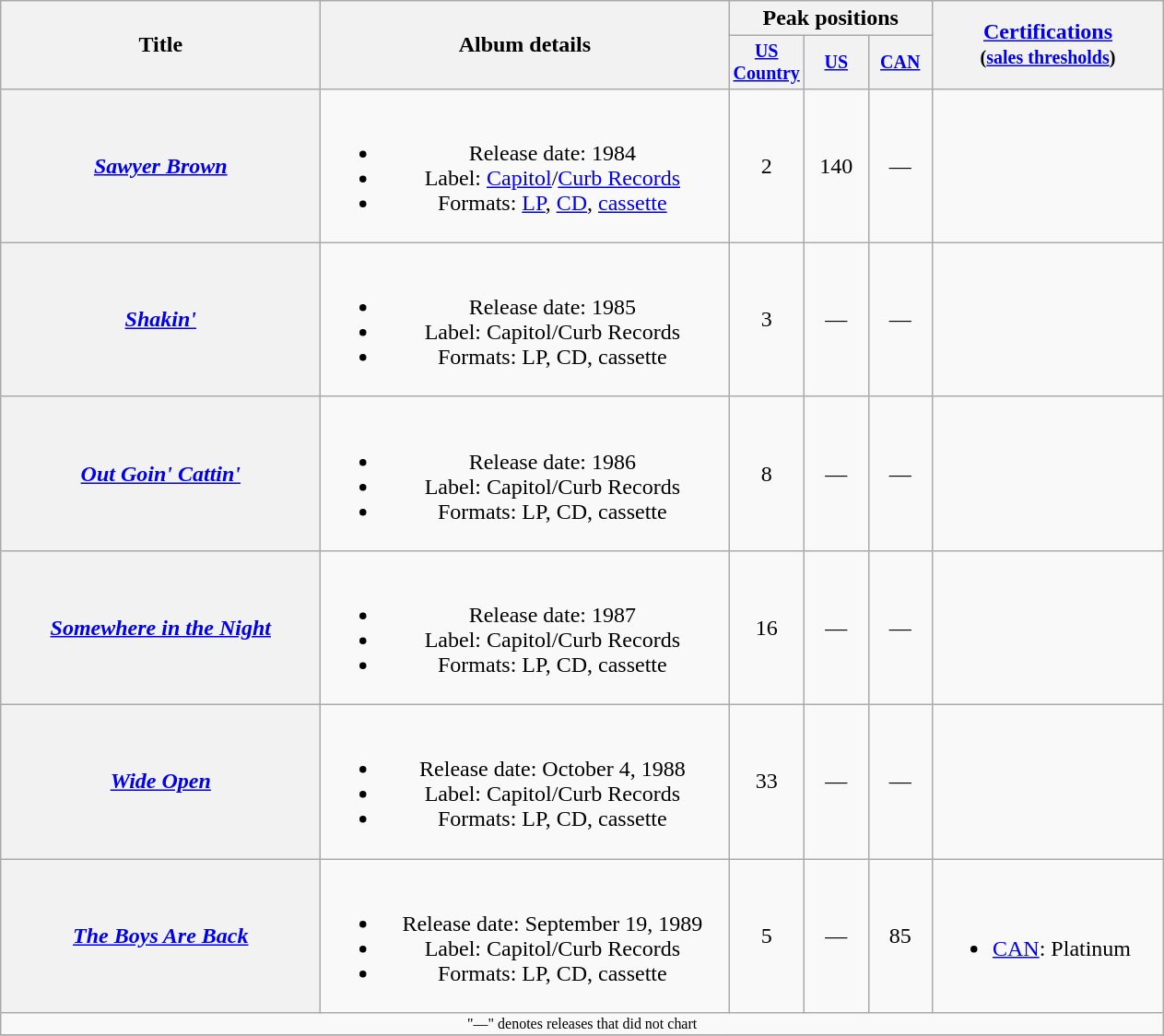<table class="wikitable plainrowheaders" style="text-align:center;">
<tr>
<th rowspan="2" style="width:14em;">Title</th>
<th rowspan="2" style="width:18em;">Album details</th>
<th colspan="3">Peak positions</th>
<th rowspan="2" style="width:10em;"><a href='#'>Certifications</a><br><small>(<a href='#'>sales thresholds</a>)</small></th>
</tr>
<tr style="font-size:smaller;">
<th width="40"><a href='#'>US Country</a><br></th>
<th width="40"><a href='#'>US</a><br></th>
<th width="40"><a href='#'>CAN</a><br></th>
</tr>
<tr>
<th scope="row"><em><a href='#'>Sawyer Brown</a></em></th>
<td><br><ul><li>Release date: 1984</li><li>Label: <a href='#'>Capitol</a>/<a href='#'>Curb Records</a></li><li>Formats: <a href='#'>LP</a>, <a href='#'>CD</a>, <a href='#'>cassette</a></li></ul></td>
<td>2</td>
<td>140</td>
<td>—</td>
<td></td>
</tr>
<tr>
<th scope="row"><em><a href='#'>Shakin'</a></em></th>
<td><br><ul><li>Release date: 1985</li><li>Label: Capitol/Curb Records</li><li>Formats: LP, CD, cassette</li></ul></td>
<td>3</td>
<td>—</td>
<td>—</td>
<td></td>
</tr>
<tr>
<th scope="row"><em><a href='#'>Out Goin' Cattin'</a></em></th>
<td><br><ul><li>Release date: 1986</li><li>Label: Capitol/Curb Records</li><li>Formats: LP, CD, cassette</li></ul></td>
<td>8</td>
<td>—</td>
<td>—</td>
<td></td>
</tr>
<tr>
<th scope="row"><em><a href='#'>Somewhere in the Night</a></em></th>
<td><br><ul><li>Release date: 1987</li><li>Label: Capitol/Curb Records</li><li>Formats: LP, CD, cassette</li></ul></td>
<td>16</td>
<td>—</td>
<td>—</td>
<td></td>
</tr>
<tr>
<th scope="row"><em><a href='#'>Wide Open</a></em></th>
<td><br><ul><li>Release date: October 4, 1988</li><li>Label: Capitol/Curb Records</li><li>Formats: LP, CD, cassette</li></ul></td>
<td>33</td>
<td>—</td>
<td>—</td>
<td></td>
</tr>
<tr>
<th scope="row"><em><a href='#'>The Boys Are Back</a></em></th>
<td><br><ul><li>Release date: September 19, 1989</li><li>Label: Capitol/Curb Records</li><li>Formats: LP, CD, cassette</li></ul></td>
<td>5</td>
<td>—</td>
<td>85</td>
<td align="left"><br><ul><li><a href='#'>CAN</a>: Platinum</li></ul></td>
</tr>
<tr>
<td colspan="6" style="font-size:8pt">"—" denotes releases that did not chart</td>
</tr>
<tr>
</tr>
</table>
